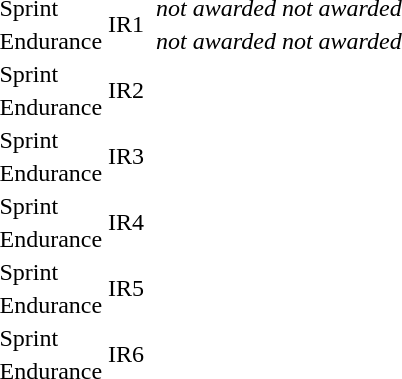<table>
<tr>
<td>Sprint</td>
<td rowspan=2>IR1</td>
<td></td>
<td><em>not awarded</em></td>
<td><em>not awarded</em></td>
</tr>
<tr>
<td>Endurance</td>
<td></td>
<td><em>not awarded</em></td>
<td><em>not awarded</em></td>
</tr>
<tr>
<td>Sprint</td>
<td rowspan=2>IR2</td>
<td></td>
<td></td>
<td></td>
</tr>
<tr>
<td>Endurance</td>
<td></td>
<td></td>
<td></td>
</tr>
<tr>
<td>Sprint</td>
<td rowspan=2>IR3</td>
<td></td>
<td></td>
<td></td>
</tr>
<tr>
<td>Endurance</td>
<td></td>
<td></td>
<td></td>
</tr>
<tr>
<td>Sprint</td>
<td rowspan=2>IR4</td>
<td></td>
<td></td>
<td></td>
</tr>
<tr>
<td>Endurance</td>
<td></td>
<td></td>
<td></td>
</tr>
<tr>
<td rowspan=2>Sprint</td>
<td rowspan=3>IR5</td>
<td rowspan=2></td>
<td></td>
<td></td>
</tr>
<tr>
<td></td>
<td></td>
</tr>
<tr>
<td>Endurance</td>
<td></td>
<td></td>
<td></td>
</tr>
<tr>
<td rowspan=2>Sprint</td>
<td rowspan=3>IR6</td>
<td rowspan=2></td>
<td rowspan=2></td>
<td></td>
</tr>
<tr>
<td></td>
</tr>
<tr>
<td>Endurance</td>
<td></td>
<td></td>
<td></td>
</tr>
</table>
